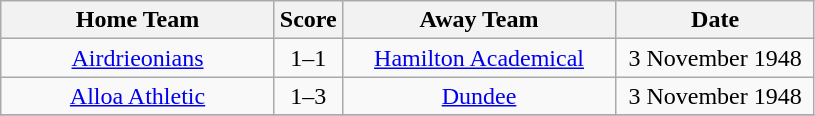<table class="wikitable" style="text-align:center;">
<tr>
<th width=175>Home Team</th>
<th width=20>Score</th>
<th width=175>Away Team</th>
<th width= 125>Date</th>
</tr>
<tr>
<td><a href='#'>Airdrieonians</a></td>
<td>1–1</td>
<td><a href='#'>Hamilton Academical</a></td>
<td>3 November 1948</td>
</tr>
<tr>
<td><a href='#'>Alloa Athletic</a></td>
<td>1–3</td>
<td><a href='#'>Dundee</a></td>
<td>3 November 1948</td>
</tr>
<tr>
</tr>
</table>
